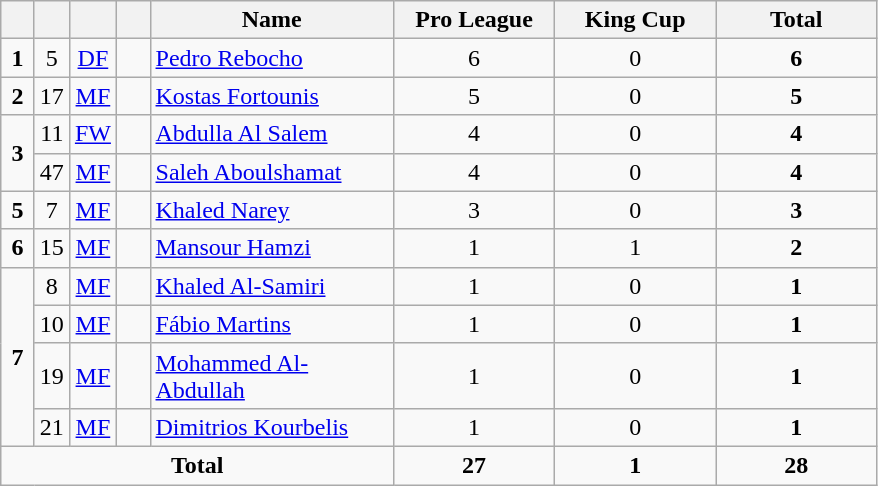<table class="wikitable" style="text-align:center">
<tr>
<th width=15></th>
<th width=15></th>
<th width=15></th>
<th width=15></th>
<th width=155>Name</th>
<th width=100>Pro League</th>
<th width=100>King Cup</th>
<th width=100>Total</th>
</tr>
<tr>
<td><strong>1</strong></td>
<td>5</td>
<td><a href='#'>DF</a></td>
<td></td>
<td align=left><a href='#'>Pedro Rebocho</a></td>
<td>6</td>
<td>0</td>
<td><strong>6</strong></td>
</tr>
<tr>
<td><strong>2</strong></td>
<td>17</td>
<td><a href='#'>MF</a></td>
<td></td>
<td align=left><a href='#'>Kostas Fortounis</a></td>
<td>5</td>
<td>0</td>
<td><strong>5</strong></td>
</tr>
<tr>
<td rowspan=2><strong>3</strong></td>
<td>11</td>
<td><a href='#'>FW</a></td>
<td></td>
<td align=left><a href='#'>Abdulla Al Salem</a></td>
<td>4</td>
<td>0</td>
<td><strong>4</strong></td>
</tr>
<tr>
<td>47</td>
<td><a href='#'>MF</a></td>
<td></td>
<td align=left><a href='#'>Saleh Aboulshamat</a></td>
<td>4</td>
<td>0</td>
<td><strong>4</strong></td>
</tr>
<tr>
<td><strong>5</strong></td>
<td>7</td>
<td><a href='#'>MF</a></td>
<td></td>
<td align=left><a href='#'>Khaled Narey</a></td>
<td>3</td>
<td>0</td>
<td><strong>3</strong></td>
</tr>
<tr>
<td><strong>6</strong></td>
<td>15</td>
<td><a href='#'>MF</a></td>
<td></td>
<td align=left><a href='#'>Mansour Hamzi</a></td>
<td>1</td>
<td>1</td>
<td><strong>2</strong></td>
</tr>
<tr>
<td rowspan=4><strong>7</strong></td>
<td>8</td>
<td><a href='#'>MF</a></td>
<td></td>
<td align=left><a href='#'>Khaled Al-Samiri</a></td>
<td>1</td>
<td>0</td>
<td><strong>1</strong></td>
</tr>
<tr>
<td>10</td>
<td><a href='#'>MF</a></td>
<td></td>
<td align=left><a href='#'>Fábio Martins</a></td>
<td>1</td>
<td>0</td>
<td><strong>1</strong></td>
</tr>
<tr>
<td>19</td>
<td><a href='#'>MF</a></td>
<td></td>
<td align=left><a href='#'>Mohammed Al-Abdullah</a></td>
<td>1</td>
<td>0</td>
<td><strong>1</strong></td>
</tr>
<tr>
<td>21</td>
<td><a href='#'>MF</a></td>
<td></td>
<td align=left><a href='#'>Dimitrios Kourbelis</a></td>
<td>1</td>
<td>0</td>
<td><strong>1</strong></td>
</tr>
<tr>
<td colspan=5><strong>Total</strong></td>
<td><strong>27</strong></td>
<td><strong>1</strong></td>
<td><strong>28</strong></td>
</tr>
</table>
